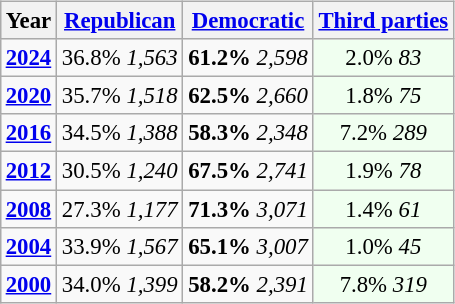<table class="wikitable" style="float:right; margin: 1em 1em 1em 0; font-size: 95%;">
<tr>
<th>Year</th>
<th><a href='#'>Republican</a></th>
<th><a href='#'>Democratic</a></th>
<th><a href='#'>Third parties</a></th>
</tr>
<tr>
<td style="text-align:center;" ><strong><a href='#'>2024</a></strong></td>
<td style="text-align:center;" >36.8% <em>1,563</em></td>
<td style="text-align:center;" ><strong>61.2%</strong> <em>2,598</em></td>
<td style="text-align:center; background:honeyDew;">2.0% <em>83</em></td>
</tr>
<tr>
<td style="text-align:center;" ><strong><a href='#'>2020</a></strong></td>
<td style="text-align:center;" >35.7% <em>1,518</em></td>
<td style="text-align:center;" ><strong>62.5%</strong> <em>2,660</em></td>
<td style="text-align:center; background:honeyDew;">1.8% <em>75</em></td>
</tr>
<tr>
<td style="text-align:center;" ><strong><a href='#'>2016</a></strong></td>
<td style="text-align:center;" >34.5% <em>1,388</em></td>
<td style="text-align:center;" ><strong>58.3%</strong> <em>2,348</em></td>
<td style="text-align:center; background:honeyDew;">7.2% <em>289</em></td>
</tr>
<tr>
<td style="text-align:center;" ><strong><a href='#'>2012</a></strong></td>
<td style="text-align:center;" >30.5% <em>1,240</em></td>
<td style="text-align:center;" ><strong>67.5%</strong> <em>2,741</em></td>
<td style="text-align:center; background:honeyDew;">1.9% <em>78</em></td>
</tr>
<tr>
<td style="text-align:center;" ><strong><a href='#'>2008</a></strong></td>
<td style="text-align:center;" >27.3% <em>1,177</em></td>
<td style="text-align:center;" ><strong>71.3%</strong> <em>3,071</em></td>
<td style="text-align:center; background:honeyDew;">1.4% <em>61</em></td>
</tr>
<tr>
<td style="text-align:center;" ><strong><a href='#'>2004</a></strong></td>
<td style="text-align:center;" >33.9% <em>1,567</em></td>
<td style="text-align:center;" ><strong>65.1%</strong> <em>3,007</em></td>
<td style="text-align:center; background:honeyDew;">1.0% <em>45</em></td>
</tr>
<tr>
<td style="text-align:center;" ><strong><a href='#'>2000</a></strong></td>
<td style="text-align:center;" >34.0% <em>1,399</em></td>
<td style="text-align:center;" ><strong>58.2%</strong> <em>2,391</em></td>
<td style="text-align:center; background:honeyDew;">7.8% <em>319</em></td>
</tr>
</table>
